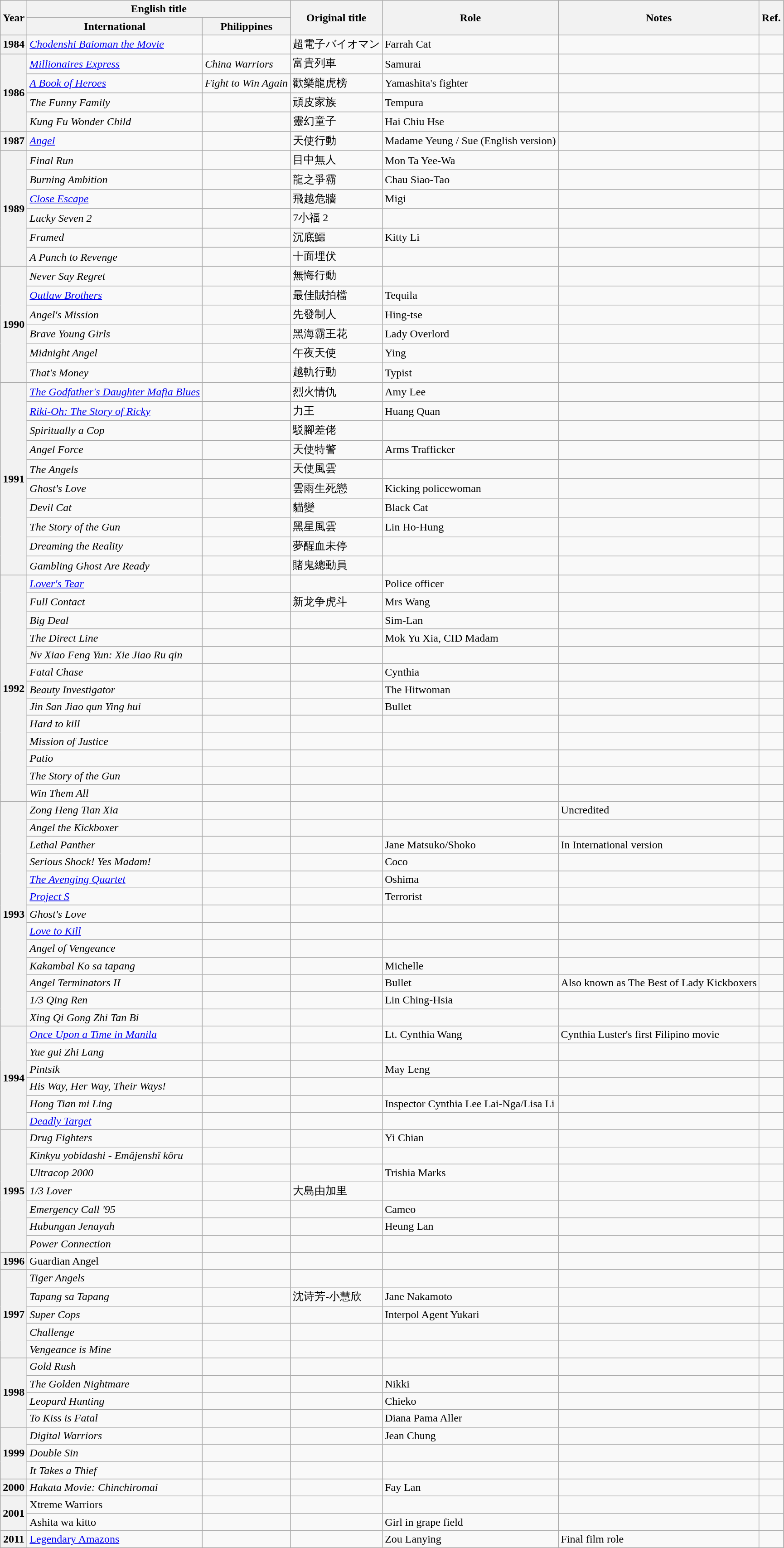<table class="wikitable sortable">
<tr>
<th rowspan="2">Year</th>
<th colspan="2">English title</th>
<th rowspan="2">Original title</th>
<th rowspan="2">Role</th>
<th rowspan="2" class="unsortable">Notes</th>
<th rowspan="2" class="unsortable">Ref.</th>
</tr>
<tr>
<th>International</th>
<th>Philippines</th>
</tr>
<tr>
<th>1984</th>
<td><em><a href='#'>Chodenshi Baioman the Movie</a></em></td>
<td></td>
<td>超電子バイオマン</td>
<td>Farrah Cat</td>
<td></td>
<td></td>
</tr>
<tr>
<th rowspan="4">1986</th>
<td><em><a href='#'>Millionaires Express</a></em></td>
<td><em>China Warriors</em></td>
<td>富貴列車</td>
<td>Samurai</td>
<td></td>
<td></td>
</tr>
<tr>
<td><em><a href='#'>A Book of Heroes</a></em></td>
<td><em>Fight to Win Again</em></td>
<td>歡樂龍虎榜</td>
<td>Yamashita's fighter</td>
<td></td>
<td></td>
</tr>
<tr>
<td><em>The Funny Family</em></td>
<td></td>
<td>頑皮家族</td>
<td>Tempura</td>
<td></td>
<td></td>
</tr>
<tr>
<td><em>Kung Fu Wonder Child</em></td>
<td></td>
<td>靈幻童子</td>
<td>Hai Chiu Hse</td>
<td></td>
<td></td>
</tr>
<tr>
<th>1987</th>
<td><em><a href='#'>Angel</a></em></td>
<td></td>
<td>天使行動</td>
<td>Madame Yeung / Sue (English version)</td>
<td></td>
<td></td>
</tr>
<tr>
<th rowspan="6">1989</th>
<td><em>Final Run</em></td>
<td></td>
<td>目中無人</td>
<td>Mon Ta Yee-Wa</td>
<td></td>
<td></td>
</tr>
<tr>
<td><em>Burning Ambition</em></td>
<td></td>
<td>龍之爭霸</td>
<td>Chau Siao-Tao</td>
<td></td>
<td></td>
</tr>
<tr>
<td><em><a href='#'>Close Escape</a></em></td>
<td></td>
<td>飛越危牆</td>
<td>Migi</td>
<td></td>
<td></td>
</tr>
<tr>
<td><em>Lucky Seven 2</em></td>
<td></td>
<td>7小福 2</td>
<td></td>
<td></td>
<td></td>
</tr>
<tr>
<td><em>Framed</em></td>
<td></td>
<td>沉底鱷</td>
<td>Kitty Li</td>
<td></td>
<td></td>
</tr>
<tr>
<td><em>A Punch to Revenge</em></td>
<td></td>
<td>十面埋伏</td>
<td></td>
<td></td>
<td></td>
</tr>
<tr>
<th rowspan="6">1990</th>
<td><em>Never Say Regret</em></td>
<td></td>
<td>無悔行動</td>
<td></td>
<td></td>
<td></td>
</tr>
<tr>
<td><em><a href='#'>Outlaw Brothers</a></em></td>
<td></td>
<td>最佳賊拍檔</td>
<td>Tequila</td>
<td></td>
<td></td>
</tr>
<tr>
<td><em>Angel's Mission</em></td>
<td></td>
<td>先發制人</td>
<td>Hing-tse</td>
<td></td>
<td></td>
</tr>
<tr>
<td><em>Brave Young Girls</em></td>
<td></td>
<td>黑海霸王花</td>
<td>Lady Overlord</td>
<td></td>
<td></td>
</tr>
<tr>
<td><em>Midnight Angel</em></td>
<td></td>
<td>午夜天使</td>
<td>Ying</td>
<td></td>
<td></td>
</tr>
<tr>
<td><em>That's Money</em></td>
<td></td>
<td>越軌行動</td>
<td>Typist</td>
<td></td>
<td></td>
</tr>
<tr>
<th rowspan="10">1991</th>
<td><em><a href='#'>The Godfather's Daughter Mafia Blues</a></em></td>
<td></td>
<td>烈火情仇</td>
<td>Amy Lee</td>
<td></td>
<td></td>
</tr>
<tr>
<td><em><a href='#'>Riki-Oh: The Story of Ricky</a></em></td>
<td></td>
<td>力王</td>
<td>Huang Quan</td>
<td></td>
<td></td>
</tr>
<tr>
<td><em>Spiritually a Cop</em></td>
<td></td>
<td>駁腳差佬</td>
<td></td>
<td></td>
<td></td>
</tr>
<tr>
<td><em>Angel Force</em></td>
<td></td>
<td>天使特警</td>
<td>Arms Trafficker</td>
<td></td>
<td></td>
</tr>
<tr>
<td><em>The Angels</em></td>
<td></td>
<td>天使風雲</td>
<td></td>
<td></td>
<td></td>
</tr>
<tr>
<td><em>Ghost's Love</em></td>
<td></td>
<td>雲雨生死戀</td>
<td>Kicking policewoman</td>
<td></td>
<td></td>
</tr>
<tr>
<td><em>Devil Cat</em></td>
<td></td>
<td>貓變</td>
<td>Black Cat</td>
<td></td>
<td></td>
</tr>
<tr>
<td><em>The Story of the Gun</em></td>
<td></td>
<td>黑星風雲</td>
<td>Lin Ho-Hung</td>
<td></td>
<td></td>
</tr>
<tr>
<td><em>Dreaming the Reality</em></td>
<td></td>
<td>夢醒血未停</td>
<td></td>
<td></td>
<td></td>
</tr>
<tr>
<td><em>Gambling Ghost Are Ready</em></td>
<td></td>
<td>賭鬼總動員</td>
<td></td>
<td></td>
<td></td>
</tr>
<tr>
<th rowspan="13">1992</th>
<td><em><a href='#'>Lover's Tear</a></em></td>
<td></td>
<td></td>
<td>Police officer</td>
<td></td>
<td></td>
</tr>
<tr>
<td><em>Full Contact</em></td>
<td></td>
<td>新龙争虎斗</td>
<td>Mrs Wang</td>
<td></td>
<td></td>
</tr>
<tr>
<td><em>Big Deal</em></td>
<td></td>
<td></td>
<td>Sim-Lan</td>
<td></td>
<td></td>
</tr>
<tr>
<td><em>The Direct Line</em></td>
<td></td>
<td></td>
<td>Mok Yu Xia, CID Madam</td>
<td></td>
<td></td>
</tr>
<tr>
<td><em>Nv Xiao Feng Yun: Xie Jiao Ru qin</em></td>
<td></td>
<td></td>
<td></td>
<td></td>
<td></td>
</tr>
<tr>
<td><em>Fatal Chase</em></td>
<td></td>
<td></td>
<td>Cynthia</td>
<td></td>
<td></td>
</tr>
<tr>
<td><em>Beauty Investigator</em></td>
<td></td>
<td></td>
<td>The Hitwoman</td>
<td></td>
<td></td>
</tr>
<tr>
<td><em>Jin San Jiao qun Ying hui</em></td>
<td></td>
<td></td>
<td>Bullet</td>
<td></td>
<td></td>
</tr>
<tr>
<td><em>Hard to kill</em></td>
<td></td>
<td></td>
<td></td>
<td></td>
<td></td>
</tr>
<tr>
<td><em>Mission of Justice</em></td>
<td></td>
<td></td>
<td></td>
<td></td>
<td></td>
</tr>
<tr>
<td><em>Patio</em></td>
<td></td>
<td></td>
<td></td>
<td></td>
<td></td>
</tr>
<tr>
<td><em>The Story of the Gun</em></td>
<td></td>
<td></td>
<td></td>
<td></td>
<td></td>
</tr>
<tr>
<td><em>Win Them All</em></td>
<td></td>
<td></td>
<td></td>
<td></td>
<td></td>
</tr>
<tr>
<th rowspan="13">1993</th>
<td><em>Zong Heng Tian Xia</em></td>
<td></td>
<td></td>
<td></td>
<td>Uncredited</td>
<td></td>
</tr>
<tr>
<td><em>Angel the Kickboxer</em></td>
<td></td>
<td></td>
<td></td>
<td></td>
<td></td>
</tr>
<tr>
<td><em>Lethal Panther</em></td>
<td></td>
<td></td>
<td>Jane Matsuko/Shoko</td>
<td>In International version</td>
<td></td>
</tr>
<tr>
<td><em>Serious Shock! Yes Madam!</em></td>
<td></td>
<td></td>
<td>Coco</td>
<td></td>
<td></td>
</tr>
<tr>
<td><em><a href='#'>The Avenging Quartet</a></em></td>
<td></td>
<td></td>
<td>Oshima</td>
<td></td>
<td></td>
</tr>
<tr>
<td><em><a href='#'>Project S</a></em></td>
<td></td>
<td></td>
<td>Terrorist</td>
<td></td>
<td></td>
</tr>
<tr>
<td><em>Ghost's Love</em></td>
<td></td>
<td></td>
<td></td>
<td></td>
<td></td>
</tr>
<tr>
<td><em><a href='#'>Love to Kill</a></em></td>
<td></td>
<td></td>
<td></td>
<td></td>
<td></td>
</tr>
<tr>
<td><em>Angel of Vengeance</em></td>
<td></td>
<td></td>
<td></td>
<td></td>
<td></td>
</tr>
<tr>
<td><em>Kakambal Ko sa tapang</em></td>
<td></td>
<td></td>
<td>Michelle</td>
<td></td>
<td></td>
</tr>
<tr>
<td><em>Angel Terminators II</em></td>
<td></td>
<td></td>
<td>Bullet</td>
<td>Also known as The Best of Lady Kickboxers</td>
<td></td>
</tr>
<tr>
<td><em>1/3 Qing Ren</em></td>
<td></td>
<td></td>
<td>Lin Ching-Hsia</td>
<td></td>
<td></td>
</tr>
<tr>
<td><em>Xing Qi Gong Zhi Tan Bi</em></td>
<td></td>
<td></td>
<td></td>
<td></td>
<td></td>
</tr>
<tr>
<th rowspan="6">1994</th>
<td><em><a href='#'>Once Upon a Time in Manila</a></em></td>
<td></td>
<td></td>
<td>Lt. Cynthia Wang</td>
<td>Cynthia Luster's first Filipino movie</td>
<td></td>
</tr>
<tr>
<td><em>Yue gui Zhi Lang</em></td>
<td></td>
<td></td>
<td></td>
<td></td>
<td></td>
</tr>
<tr>
<td><em>Pintsik</em></td>
<td></td>
<td></td>
<td>May Leng</td>
<td></td>
<td></td>
</tr>
<tr>
<td><em>His Way, Her Way, Their Ways!</em></td>
<td></td>
<td></td>
<td></td>
<td></td>
<td></td>
</tr>
<tr>
<td><em>Hong Tian mi Ling</em></td>
<td></td>
<td></td>
<td>Inspector Cynthia Lee Lai-Nga/Lisa Li</td>
<td></td>
<td></td>
</tr>
<tr>
<td><em><a href='#'>Deadly Target</a></em></td>
<td></td>
<td></td>
<td></td>
<td></td>
<td></td>
</tr>
<tr>
<th rowspan="7">1995</th>
<td><em>Drug Fighters</em></td>
<td></td>
<td></td>
<td>Yi Chian</td>
<td></td>
<td></td>
</tr>
<tr>
<td><em>Kinkyu yobidashi - Emâjenshî kôru</em></td>
<td></td>
<td></td>
<td></td>
<td></td>
<td></td>
</tr>
<tr>
<td><em>Ultracop 2000</em></td>
<td></td>
<td></td>
<td>Trishia Marks</td>
<td></td>
<td></td>
</tr>
<tr>
<td><em>1/3 Lover</em></td>
<td></td>
<td>大島由加里</td>
<td></td>
<td></td>
<td></td>
</tr>
<tr>
<td><em>Emergency Call '95</em></td>
<td></td>
<td></td>
<td>Cameo</td>
<td></td>
<td></td>
</tr>
<tr>
<td><em>Hubungan Jenayah</em></td>
<td></td>
<td></td>
<td>Heung Lan</td>
<td></td>
<td></td>
</tr>
<tr>
<td><em>Power Connection</em></td>
<td></td>
<td></td>
<td></td>
<td></td>
<td></td>
</tr>
<tr>
<th rowspan="1">1996</th>
<td>Guardian Angel</td>
<td></td>
<td></td>
<td></td>
<td></td>
<td></td>
</tr>
<tr>
<th rowspan="5">1997</th>
<td><em>Tiger Angels</em></td>
<td></td>
<td></td>
<td></td>
<td></td>
<td></td>
</tr>
<tr>
<td><em>Tapang sa Tapang</em></td>
<td></td>
<td>沈诗芳-小慧欣</td>
<td>Jane Nakamoto</td>
<td></td>
<td></td>
</tr>
<tr>
<td><em>Super Cops</em></td>
<td></td>
<td></td>
<td>Interpol Agent Yukari</td>
<td></td>
<td></td>
</tr>
<tr>
<td><em>Challenge</em></td>
<td></td>
<td></td>
<td></td>
<td></td>
<td></td>
</tr>
<tr>
<td><em>Vengeance is Mine</em></td>
<td></td>
<td></td>
<td></td>
<td></td>
<td></td>
</tr>
<tr>
<th rowspan="4">1998</th>
<td><em>Gold Rush</em></td>
<td></td>
<td></td>
<td></td>
<td></td>
<td></td>
</tr>
<tr>
<td><em>The Golden Nightmare</em></td>
<td></td>
<td></td>
<td>Nikki</td>
<td></td>
<td></td>
</tr>
<tr>
<td><em>Leopard Hunting</em></td>
<td></td>
<td></td>
<td>Chieko</td>
<td></td>
<td></td>
</tr>
<tr>
<td><em>To Kiss is Fatal</em></td>
<td></td>
<td></td>
<td>Diana Pama Aller</td>
<td></td>
<td></td>
</tr>
<tr>
<th rowspan="3">1999</th>
<td><em>Digital Warriors</em></td>
<td></td>
<td></td>
<td>Jean Chung</td>
<td></td>
<td></td>
</tr>
<tr>
<td><em>Double Sin</em></td>
<td></td>
<td></td>
<td></td>
<td></td>
<td></td>
</tr>
<tr>
<td><em>It Takes a Thief</em></td>
<td></td>
<td></td>
<td></td>
<td></td>
<td></td>
</tr>
<tr>
<th rowspan="1">2000</th>
<td><em>Hakata Movie: Chinchiromai</td>
<td></td>
<td></td>
<td>Fay Lan</td>
<td></td>
<td></td>
</tr>
<tr>
<th rowspan="2">2001</th>
<td></em>Xtreme Warriors<em></td>
<td></td>
<td></td>
<td></td>
<td></td>
<td></td>
</tr>
<tr>
<td></em>Ashita wa kitto<em></td>
<td></td>
<td></td>
<td>Girl in grape field</td>
<td></td>
<td></td>
</tr>
<tr>
<th rowspan="1">2011</th>
<td></em><a href='#'>Legendary Amazons</a><em></td>
<td></td>
<td></td>
<td>Zou Lanying</td>
<td>Final film role</td>
<td></td>
</tr>
</table>
